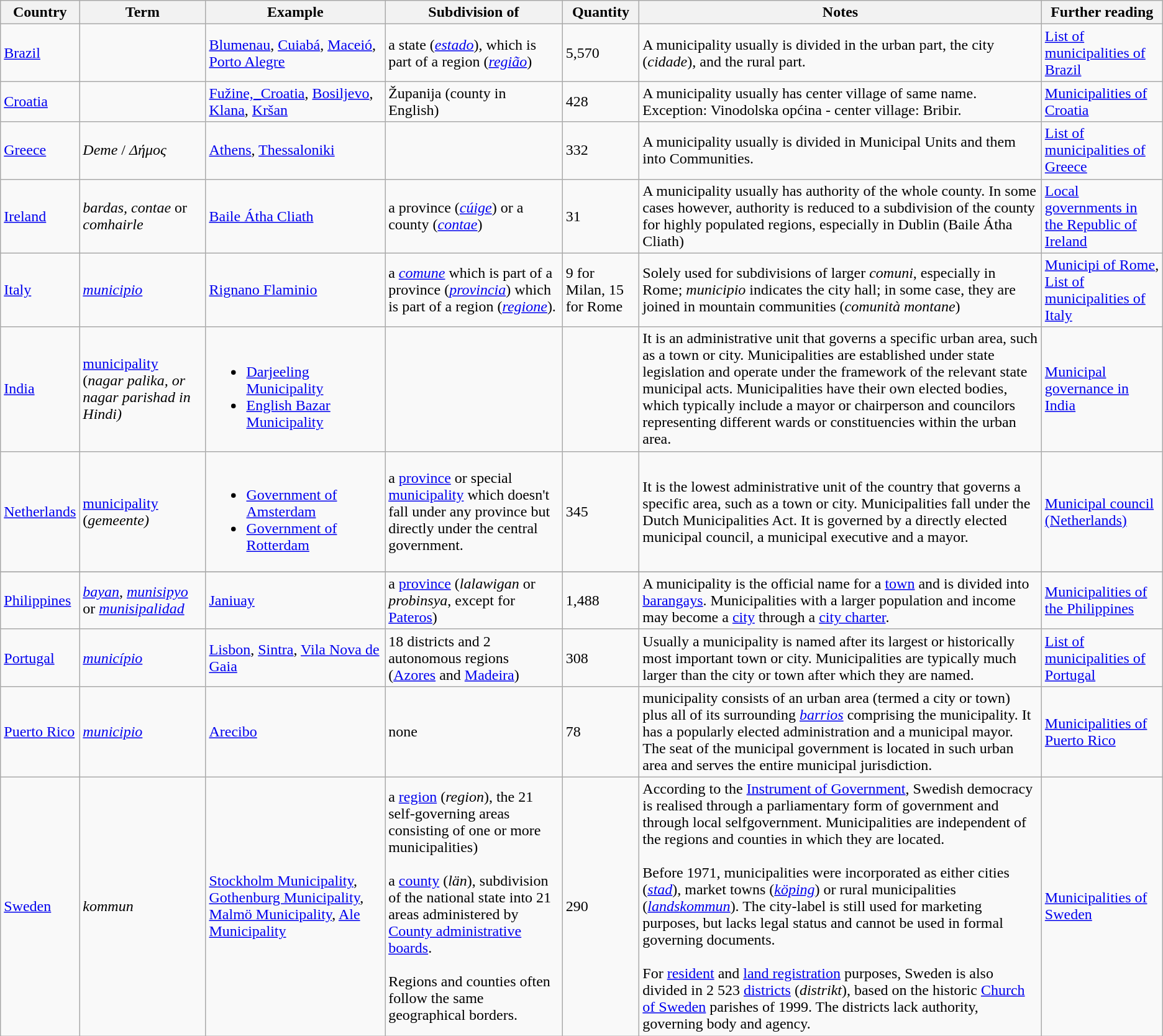<table class="wikitable sortable">
<tr>
<th>Country</th>
<th>Term</th>
<th>Example</th>
<th>Subdivision of</th>
<th>Quantity</th>
<th>Notes</th>
<th>Further reading</th>
</tr>
<tr>
<td><a href='#'>Brazil</a></td>
<td></td>
<td><a href='#'>Blumenau</a>, <a href='#'>Cuiabá</a>, <a href='#'>Maceió</a>, <a href='#'>Porto Alegre</a></td>
<td>a state (<em><a href='#'>estado</a></em>), which is part of a region (<em><a href='#'>região</a></em>)</td>
<td>5,570</td>
<td>A municipality usually is divided in the urban part, the city (<em>cidade</em>), and the rural part.</td>
<td><a href='#'>List of municipalities of Brazil</a></td>
</tr>
<tr>
<td><a href='#'>Croatia</a></td>
<td></td>
<td><a href='#'>Fužine,_Croatia</a>, <a href='#'>Bosiljevo</a>, <a href='#'>Klana</a>, <a href='#'>Kršan</a></td>
<td>Županija (county in English)</td>
<td>428</td>
<td>A municipality usually has center village of same name. Exception: Vinodolska općina - center village: Bribir.</td>
<td><a href='#'>Municipalities of Croatia</a></td>
</tr>
<tr>
<td><a href='#'>Greece</a></td>
<td><em>Deme</em> / <em>Δήμος</em></td>
<td><a href='#'>Athens</a>, <a href='#'>Thessaloniki</a></td>
<td></td>
<td>332</td>
<td>A municipality usually is divided in Municipal Units and them into Communities.</td>
<td><a href='#'>List of municipalities of Greece</a></td>
</tr>
<tr>
<td><a href='#'>Ireland</a></td>
<td><em>bardas, contae</em> or <em>comhairle</em></td>
<td><a href='#'>Baile Átha Cliath</a></td>
<td>a province (<a href='#'><em>cúige</em></a>) or a county (<a href='#'><em>contae</em></a>)</td>
<td>31</td>
<td>A municipality usually has authority of the whole county. In some cases however, authority is reduced to a subdivision of the county for highly populated regions, especially in Dublin (Baile Átha Cliath)</td>
<td><a href='#'>Local governments in the Republic of Ireland</a></td>
</tr>
<tr>
<td><a href='#'>Italy</a></td>
<td><em><a href='#'>municipio</a></em></td>
<td><a href='#'>Rignano Flaminio</a></td>
<td>a <em><a href='#'>comune</a></em> which is part of a province (<em><a href='#'>provincia</a></em>) which is part of a region (<em><a href='#'>regione</a></em>).</td>
<td>9 for Milan, 15 for Rome</td>
<td>Solely used for subdivisions of larger <em>comuni</em>, especially in Rome; <em>municipio</em> indicates the city hall; in some case, they are joined in mountain communities (<em>comunità montane</em>)</td>
<td><a href='#'>Municipi of Rome</a>, <a href='#'>List of municipalities of Italy</a></td>
</tr>
<tr>
<td><a href='#'>India</a></td>
<td><a href='#'>municipality</a> (<em>nagar palika, or nagar parishad in Hindi)</em></td>
<td><br><ul><li><a href='#'>Darjeeling Municipality</a></li><li><a href='#'>English Bazar Municipality</a></li></ul></td>
<td></td>
<td></td>
<td>It is an administrative unit that governs a specific urban area, such as a town or city. Municipalities are established under state legislation and operate under the framework of the relevant state municipal acts. Municipalities have their own elected bodies, which typically include a mayor or chairperson and councilors representing different wards or constituencies within the urban area.</td>
<td><a href='#'>Municipal governance in India</a></td>
</tr>
<tr>
<td><a href='#'>Netherlands</a></td>
<td><a href='#'>municipality</a> (<em>gemeente)</em></td>
<td><br><ul><li><a href='#'>Government of Amsterdam</a></li><li><a href='#'>Government of Rotterdam</a></li></ul></td>
<td>a <a href='#'>province</a> or special <a href='#'>municipality</a> which doesn't fall under any province but directly under the central government.</td>
<td>345</td>
<td>It is the lowest administrative unit of the country that governs a specific area, such as a town or city. Municipalities fall under the Dutch Municipalities Act. It is governed by a directly elected municipal council, a municipal executive and a mayor.</td>
<td><a href='#'>Municipal council (Netherlands)</a></td>
</tr>
<tr>
</tr>
<tr>
<td><a href='#'>Philippines</a></td>
<td><em><a href='#'>bayan</a></em>, <em><a href='#'>munisipyo</a></em> or <em><a href='#'>munisipalidad</a></em></td>
<td><a href='#'>Janiuay</a></td>
<td>a <a href='#'>province</a> (<em>lalawigan</em> or <em>probinsya</em>, except for <a href='#'>Pateros</a>)</td>
<td>1,488</td>
<td>A municipality is the official name for a <a href='#'>town</a> and is divided into <a href='#'>barangays</a>. Municipalities with a larger population and income may become a <a href='#'>city</a> through a <a href='#'>city charter</a>.</td>
<td><a href='#'>Municipalities of the Philippines</a></td>
</tr>
<tr>
<td><a href='#'>Portugal</a></td>
<td><a href='#'><em>município</em></a></td>
<td><a href='#'>Lisbon</a>, <a href='#'>Sintra</a>, <a href='#'>Vila Nova de Gaia</a></td>
<td>18 districts and 2 autonomous regions (<a href='#'>Azores</a> and <a href='#'>Madeira</a>)</td>
<td>308</td>
<td>Usually a municipality is named after its largest or historically most important town or city. Municipalities are typically much larger than the city or town after which they are named.</td>
<td><a href='#'>List of municipalities of Portugal</a></td>
</tr>
<tr>
<td><a href='#'>Puerto Rico</a></td>
<td><em><a href='#'>municipio</a></em></td>
<td><a href='#'>Arecibo</a></td>
<td>none</td>
<td>78</td>
<td>municipality consists of an urban area (termed a city or town) plus all of its surrounding <em><a href='#'>barrios</a></em> comprising the municipality. It has a popularly elected administration and a municipal mayor. The seat of the municipal government is located in such urban area and serves the entire municipal jurisdiction.</td>
<td><a href='#'>Municipalities of Puerto Rico</a></td>
</tr>
<tr>
<td><a href='#'>Sweden</a></td>
<td><em>kommun</em></td>
<td><a href='#'>Stockholm Municipality</a>, <a href='#'>Gothenburg Municipality</a>, <a href='#'>Malmö Municipality</a>, <a href='#'>Ale Municipality</a></td>
<td>a <a href='#'>region</a> (<em>region</em>), the 21 self-governing areas consisting of one or more municipalities)<br><br>a <a href='#'>county</a> (<em>län</em>), subdivision of the national state into 21 areas administered by <a href='#'>County administrative boards</a>.<br><br>Regions and counties often follow the same geographical borders.</td>
<td>290</td>
<td>According to the <a href='#'>Instrument of Government</a>, Swedish democracy is realised through a parliamentary form of government and through local selfgovernment. Municipalities are independent of the regions and counties in which they are located.<br><br>Before 1971, municipalities were incorporated as either cities (<em><a href='#'>stad</a></em>), market towns (<em><a href='#'>köping</a></em>) or rural municipalities (<em><a href='#'>landskommun</a></em>). The city-label is still used for marketing purposes, but lacks legal status and cannot be used in formal governing documents. <br><br>For <a href='#'>resident</a> and <a href='#'>land registration</a> purposes, Sweden is also divided in 2 523 <a href='#'>districts</a> (<em>distrikt</em>), based on the historic <a href='#'>Church of Sweden</a> parishes of 1999. The districts lack authority, governing body and agency.</td>
<td><a href='#'>Municipalities of Sweden</a></td>
</tr>
</table>
